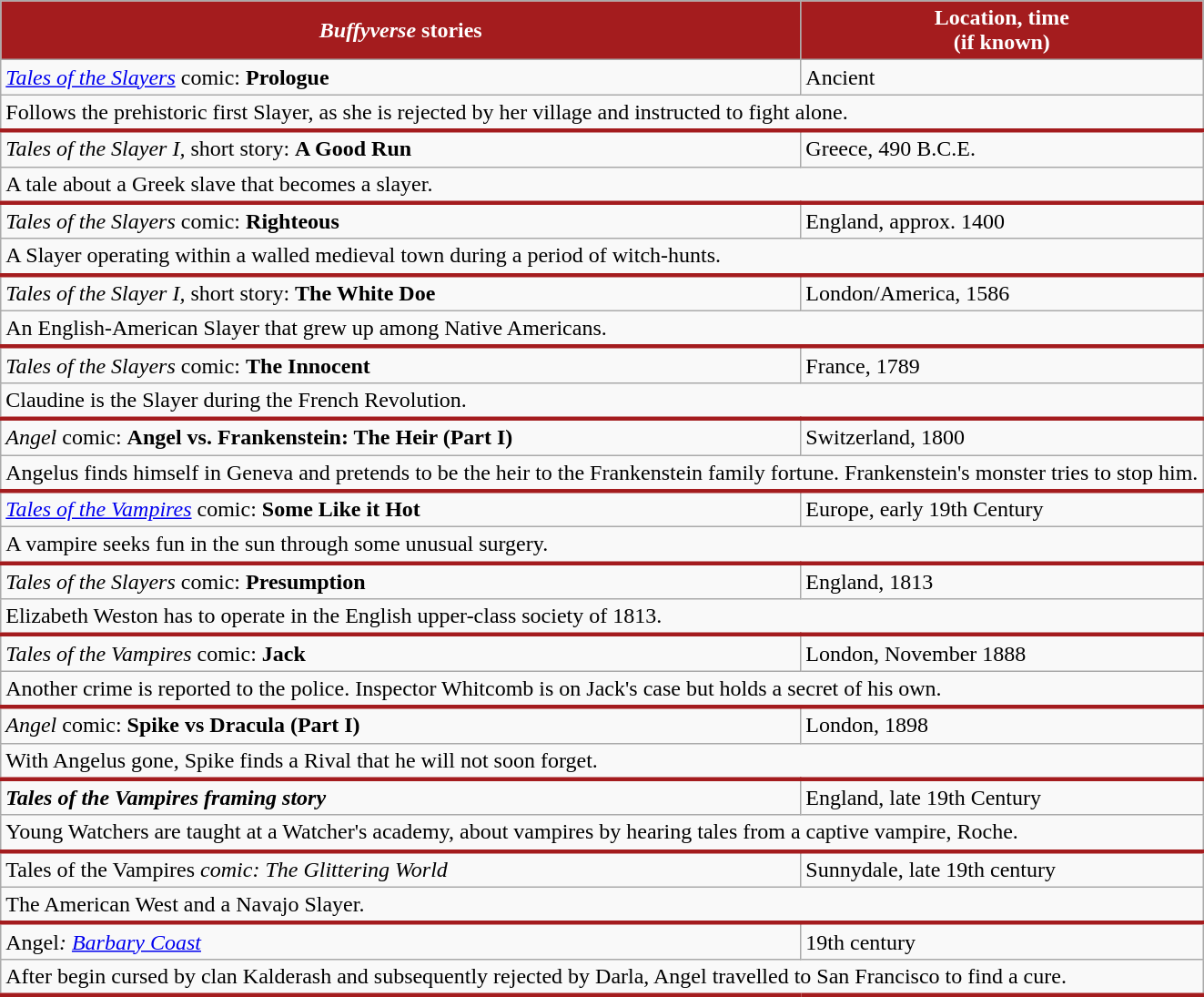<table class="wikitable">
<tr>
<th style="background: #A41C1E; color: white;"><em>Buffyverse</em> stories</th>
<th style="background: #A41C1E; color: white;"><strong>Location, time</strong><br>(if known)</th>
</tr>
<tr>
<td><em><a href='#'>Tales of the Slayers</a></em> comic: <strong>Prologue</strong></td>
<td>Ancient</td>
</tr>
<tr>
<td style="border-bottom: 3px solid #A41C1E;" colspan="2">Follows the prehistoric first Slayer, as she is rejected by her village and instructed to fight alone.</td>
</tr>
<tr>
<td><em>Tales of the Slayer I,</em> short story: <strong>A Good Run</strong></td>
<td>Greece, 490 B.C.E.</td>
</tr>
<tr>
<td style="border-bottom: 3px solid #A41C1E;" colspan="2">A tale about a Greek slave that becomes a slayer.</td>
</tr>
<tr>
<td><em>Tales of the Slayers</em> comic: <strong>Righteous</strong></td>
<td>England, approx. 1400</td>
</tr>
<tr>
<td style="border-bottom: 3px solid #A41C1E;" colspan="2">A Slayer operating within a walled medieval town during a period of witch-hunts.</td>
</tr>
<tr>
<td><em>Tales of the Slayer I,</em> short story: <strong>The White Doe</strong></td>
<td>London/America, 1586</td>
</tr>
<tr>
<td style="border-bottom: 3px solid #A41C1E;" colspan="2">An English-American Slayer that grew up among Native Americans.</td>
</tr>
<tr>
<td><em>Tales of the Slayers</em> comic: <strong>The Innocent</strong></td>
<td>France, 1789</td>
</tr>
<tr>
<td style="border-bottom: 3px solid #A41C1E;" colspan="2">Claudine is the Slayer during the French Revolution.</td>
</tr>
<tr>
<td><em>Angel</em> comic: <strong>Angel vs. Frankenstein: The Heir (Part I)</strong></td>
<td>Switzerland, 1800</td>
</tr>
<tr>
<td style="border-bottom: 3px solid #A41C1E;" colspan="2">Angelus finds himself in Geneva and pretends to be the heir to the Frankenstein family fortune. Frankenstein's monster tries to stop him.</td>
</tr>
<tr>
<td><em><a href='#'>Tales of the Vampires</a></em> comic: <strong>Some Like it Hot</strong></td>
<td>Europe, early 19th Century</td>
</tr>
<tr>
<td style="border-bottom: 3px solid #A41C1E;" colspan="2">A vampire seeks fun in the sun through some unusual surgery.</td>
</tr>
<tr>
<td><em>Tales of the Slayers</em> comic: <strong>Presumption</strong></td>
<td>England, 1813</td>
</tr>
<tr>
<td style="border-bottom: 3px solid #A41C1E;" colspan="2">Elizabeth Weston has to operate in the English upper-class society of 1813.</td>
</tr>
<tr>
<td><em>Tales of the Vampires</em> comic: <strong>Jack</strong></td>
<td>London, November 1888</td>
</tr>
<tr>
<td style="border-bottom: 3px solid #A41C1E;" colspan="2">Another crime is reported to the police. Inspector Whitcomb is on Jack's case but holds a secret of his own.</td>
</tr>
<tr>
<td><em>Angel</em> comic: <strong>Spike vs Dracula (Part I)</strong></td>
<td>London, 1898</td>
</tr>
<tr>
<td style="border-bottom: 3px solid #A41C1E;" colspan="2">With Angelus gone, Spike finds a Rival that he will not soon forget.</td>
</tr>
<tr>
<td><strong><em>Tales of the Vampires<em> framing story<strong></td>
<td>England, late 19th Century</td>
</tr>
<tr>
<td style="border-bottom: 3px solid #A41C1E;" colspan="2">Young Watchers are taught at a Watcher's academy, about vampires by hearing tales from a captive vampire, Roche.</td>
</tr>
<tr>
<td></em>Tales of the Vampires<em> comic: </strong>The Glittering World<strong></td>
<td>Sunnydale, late 19th century</td>
</tr>
<tr>
<td style="border-bottom: 3px solid #A41C1E;" colspan="2">The American West and a Navajo Slayer.</td>
</tr>
<tr>
<td></em>Angel<em>: </strong><a href='#'>Barbary Coast</a><strong></td>
<td>19th century</td>
</tr>
<tr>
<td style="border-bottom: 3px solid #A41C1E;" colspan="2">After begin cursed by clan Kalderash and subsequently rejected by Darla, Angel travelled to San Francisco to find a cure.</td>
</tr>
</table>
